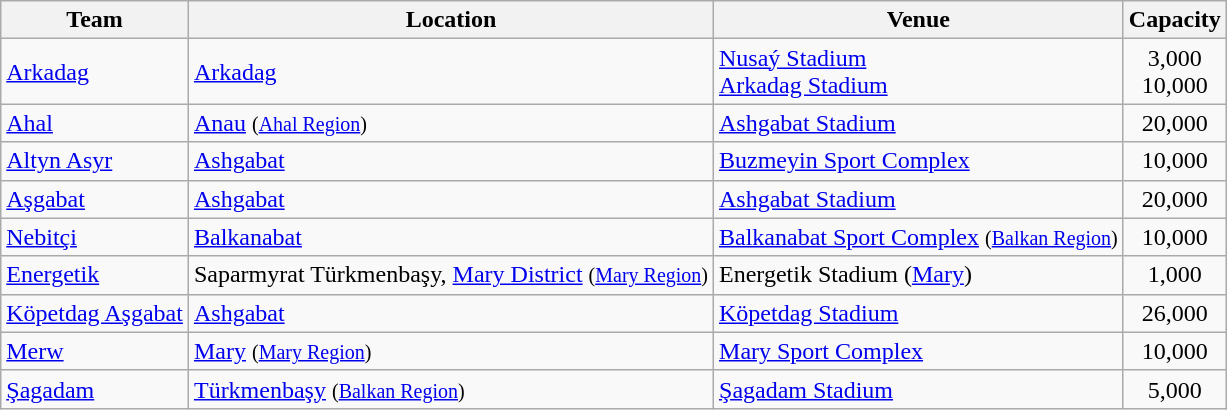<table class="wikitable sortable" border="1">
<tr>
<th>Team</th>
<th>Location</th>
<th>Venue</th>
<th>Capacity</th>
</tr>
<tr>
<td><a href='#'>Arkadag</a></td>
<td><a href='#'>Arkadag</a></td>
<td><a href='#'>Nusaý Stadium</a> <br> <a href='#'>Arkadag Stadium</a></td>
<td style="text-align:center;">3,000 <br> 10,000</td>
</tr>
<tr>
<td><a href='#'>Ahal</a></td>
<td><a href='#'>Anau</a> <small>(<a href='#'>Ahal Region</a>)</small></td>
<td><a href='#'>Ashgabat Stadium</a></td>
<td style="text-align:center;">20,000</td>
</tr>
<tr>
<td><a href='#'>Altyn Asyr</a></td>
<td><a href='#'>Ashgabat</a></td>
<td><a href='#'>Buzmeyin Sport Complex</a></td>
<td style="text-align:center;">10,000</td>
</tr>
<tr>
<td><a href='#'>Aşgabat</a></td>
<td><a href='#'>Ashgabat</a></td>
<td><a href='#'>Ashgabat Stadium</a></td>
<td style="text-align:center;">20,000</td>
</tr>
<tr>
<td><a href='#'>Nebitçi</a></td>
<td><a href='#'>Balkanabat</a></td>
<td><a href='#'>Balkanabat Sport Complex</a> <small>(<a href='#'>Balkan Region</a>)</small></td>
<td style="text-align:center;">10,000</td>
</tr>
<tr>
<td><a href='#'>Energetik</a></td>
<td>Saparmyrat Türkmenbaşy, <a href='#'>Mary District</a> <small>(<a href='#'>Mary Region</a>)</small></td>
<td>Energetik Stadium (<a href='#'>Mary</a>)</td>
<td style="text-align:center;">1,000</td>
</tr>
<tr>
<td><a href='#'>Köpetdag Aşgabat</a></td>
<td><a href='#'>Ashgabat</a></td>
<td><a href='#'>Köpetdag Stadium</a></td>
<td style="text-align:center;">26,000</td>
</tr>
<tr>
<td><a href='#'>Merw</a></td>
<td><a href='#'>Mary</a> <small>(<a href='#'>Mary Region</a>)</small></td>
<td><a href='#'>Mary Sport Complex</a></td>
<td style="text-align:center;">10,000</td>
</tr>
<tr>
<td><a href='#'>Şagadam</a></td>
<td><a href='#'>Türkmenbaşy</a> <small>(<a href='#'>Balkan Region</a>)</small></td>
<td><a href='#'>Şagadam Stadium</a></td>
<td style="text-align:center;">5,000</td>
</tr>
</table>
